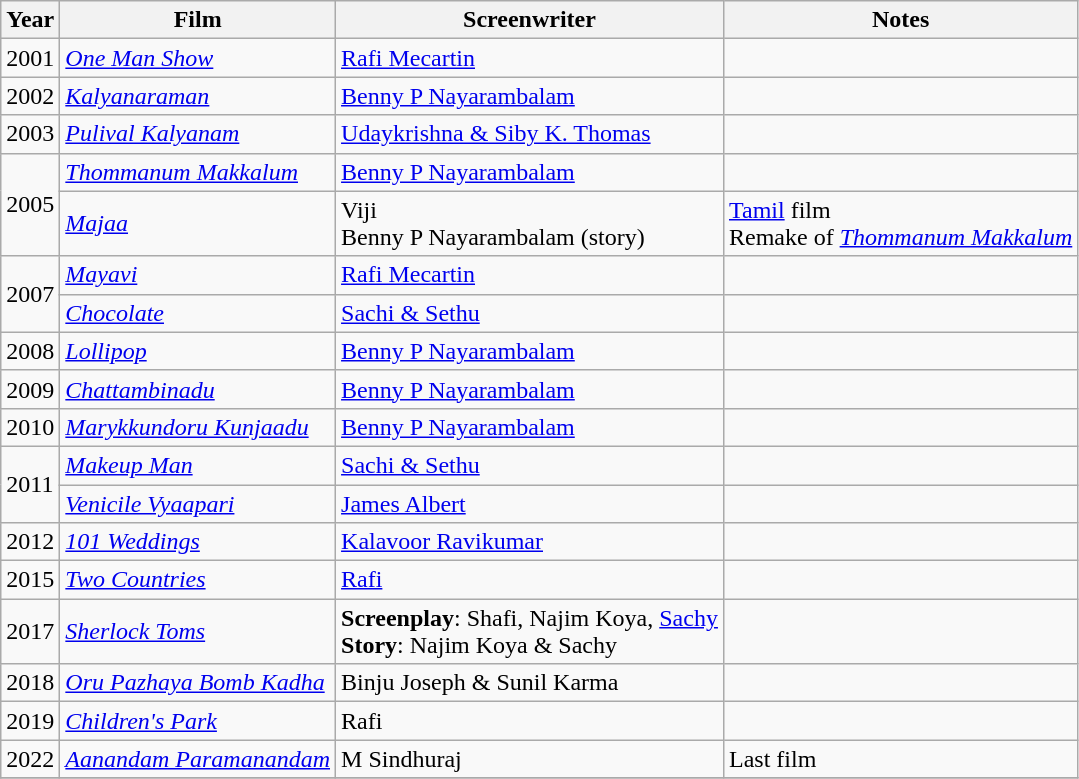<table class="wikitable">
<tr>
<th>Year</th>
<th>Film</th>
<th>Screenwriter</th>
<th>Notes</th>
</tr>
<tr>
<td>2001</td>
<td><em><a href='#'>One Man Show</a></em></td>
<td><a href='#'>Rafi Mecartin</a></td>
<td></td>
</tr>
<tr>
<td>2002</td>
<td><em><a href='#'>Kalyanaraman</a></em></td>
<td><a href='#'>Benny P Nayarambalam</a></td>
<td></td>
</tr>
<tr>
<td>2003</td>
<td><em><a href='#'>Pulival Kalyanam</a></em></td>
<td><a href='#'>Udaykrishna & Siby K. Thomas</a></td>
<td></td>
</tr>
<tr>
<td rowspan="2">2005</td>
<td><em><a href='#'>Thommanum Makkalum</a></em></td>
<td><a href='#'>Benny P Nayarambalam</a></td>
<td></td>
</tr>
<tr>
<td><em><a href='#'>Majaa</a></em></td>
<td>Viji <br>Benny P Nayarambalam (story)</td>
<td><a href='#'>Tamil</a> film<br> Remake of <em><a href='#'>Thommanum Makkalum</a></em></td>
</tr>
<tr>
<td rowspan="2">2007</td>
<td><em><a href='#'>Mayavi</a></em></td>
<td><a href='#'>Rafi Mecartin</a></td>
<td></td>
</tr>
<tr>
<td><em><a href='#'>Chocolate</a></em></td>
<td><a href='#'>Sachi & Sethu</a></td>
<td></td>
</tr>
<tr>
<td>2008</td>
<td><em><a href='#'>Lollipop</a></em></td>
<td><a href='#'>Benny P Nayarambalam</a></td>
<td></td>
</tr>
<tr>
<td>2009</td>
<td><em><a href='#'>Chattambinadu</a></em></td>
<td><a href='#'>Benny P Nayarambalam</a></td>
<td></td>
</tr>
<tr>
<td>2010</td>
<td><em><a href='#'>Marykkundoru Kunjaadu</a></em></td>
<td><a href='#'>Benny P Nayarambalam</a></td>
<td></td>
</tr>
<tr>
<td rowspan="2">2011</td>
<td><em><a href='#'>Makeup Man</a></em></td>
<td><a href='#'>Sachi & Sethu</a></td>
<td></td>
</tr>
<tr>
<td><em><a href='#'>Venicile Vyaapari</a></em></td>
<td><a href='#'>James Albert</a></td>
<td></td>
</tr>
<tr>
<td>2012</td>
<td><em><a href='#'>101 Weddings</a></em></td>
<td><a href='#'>Kalavoor Ravikumar</a></td>
<td></td>
</tr>
<tr>
<td>2015</td>
<td><em><a href='#'>Two Countries</a></em></td>
<td><a href='#'>Rafi</a></td>
<td></td>
</tr>
<tr>
<td>2017</td>
<td><em><a href='#'>Sherlock Toms</a></em></td>
<td><strong>Screenplay</strong>: Shafi, Najim Koya, <a href='#'>Sachy</a><br><strong>Story</strong>: Najim Koya & Sachy</td>
<td></td>
</tr>
<tr>
<td>2018</td>
<td><em><a href='#'>Oru Pazhaya Bomb Kadha</a></em></td>
<td>Binju Joseph & Sunil Karma</td>
<td></td>
</tr>
<tr>
<td>2019</td>
<td><em><a href='#'>Children's Park</a></em></td>
<td>Rafi</td>
<td></td>
</tr>
<tr>
<td>2022</td>
<td><em><a href='#'>Aanandam Paramanandam</a></em></td>
<td>M Sindhuraj</td>
<td>Last film</td>
</tr>
<tr>
</tr>
</table>
